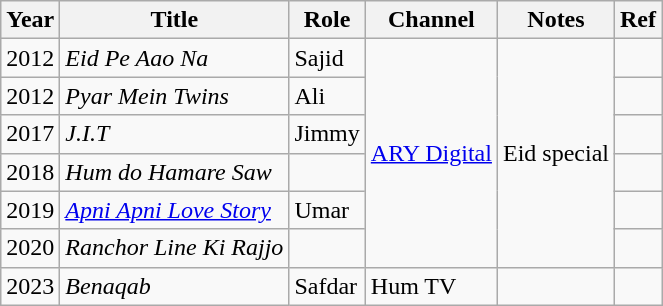<table class="wikitable">
<tr>
<th>Year</th>
<th>Title</th>
<th>Role</th>
<th>Channel</th>
<th>Notes</th>
<th>Ref</th>
</tr>
<tr>
<td>2012</td>
<td><em>Eid Pe Aao Na</em></td>
<td>Sajid</td>
<td rowspan="6"><a href='#'>ARY Digital</a></td>
<td rowspan="6">Eid special</td>
<td></td>
</tr>
<tr>
<td>2012</td>
<td><em>Pyar Mein Twins</em></td>
<td>Ali</td>
<td></td>
</tr>
<tr>
<td>2017</td>
<td><em>J.I.T</em></td>
<td>Jimmy</td>
<td></td>
</tr>
<tr>
<td>2018</td>
<td><em>Hum do Hamare Saw</em></td>
<td></td>
<td></td>
</tr>
<tr>
<td>2019</td>
<td><em><a href='#'>Apni Apni Love Story</a></em></td>
<td>Umar</td>
<td></td>
</tr>
<tr>
<td>2020</td>
<td><em>Ranchor Line Ki Rajjo</em></td>
<td></td>
<td></td>
</tr>
<tr>
<td>2023</td>
<td><em>Benaqab</em></td>
<td>Safdar</td>
<td>Hum TV</td>
<td></td>
<td></td>
</tr>
</table>
